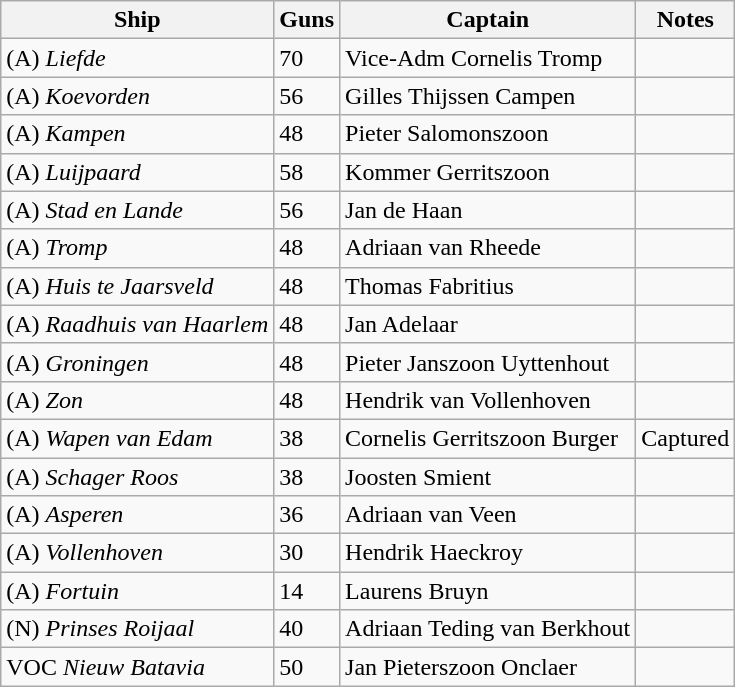<table class="wikitable">
<tr>
<th>Ship</th>
<th>Guns</th>
<th>Captain</th>
<th>Notes</th>
</tr>
<tr>
<td>(A) <em>Liefde</em></td>
<td>70</td>
<td>Vice-Adm Cornelis Tromp</td>
<td></td>
</tr>
<tr>
<td>(A) <em>Koevorden</em></td>
<td>56</td>
<td>Gilles Thijssen Campen</td>
<td></td>
</tr>
<tr>
<td>(A) <em>Kampen</em></td>
<td>48</td>
<td>Pieter Salomonszoon</td>
<td></td>
</tr>
<tr>
<td>(A) <em>Luijpaard</em></td>
<td>58</td>
<td>Kommer Gerritszoon</td>
<td></td>
</tr>
<tr>
<td>(A) <em>Stad en Lande</em></td>
<td>56</td>
<td>Jan de Haan</td>
<td></td>
</tr>
<tr>
<td>(A) <em>Tromp</em></td>
<td>48</td>
<td>Adriaan van Rheede</td>
<td></td>
</tr>
<tr>
<td>(A) <em>Huis te Jaarsveld</em></td>
<td>48</td>
<td>Thomas Fabritius</td>
<td></td>
</tr>
<tr>
<td>(A) <em>Raadhuis van Haarlem</em></td>
<td>48</td>
<td>Jan Adelaar</td>
<td></td>
</tr>
<tr>
<td>(A) <em>Groningen</em></td>
<td>48</td>
<td>Pieter Janszoon Uyttenhout</td>
<td></td>
</tr>
<tr>
<td>(A) <em>Zon</em></td>
<td>48</td>
<td>Hendrik van Vollenhoven</td>
<td></td>
</tr>
<tr>
<td>(A) <em>Wapen van Edam</em></td>
<td>38</td>
<td>Cornelis Gerritszoon Burger</td>
<td>Captured</td>
</tr>
<tr>
<td>(A) <em>Schager Roos</em></td>
<td>38</td>
<td>Joosten Smient</td>
<td></td>
</tr>
<tr>
<td>(A) <em>Asperen</em></td>
<td>36</td>
<td>Adriaan van Veen</td>
<td></td>
</tr>
<tr>
<td>(A) <em>Vollenhoven</em></td>
<td>30</td>
<td>Hendrik Haeckroy</td>
<td></td>
</tr>
<tr>
<td>(A) <em>Fortuin</em></td>
<td>14</td>
<td>Laurens Bruyn</td>
<td></td>
</tr>
<tr>
<td>(N) <em>Prinses Roijaal</em></td>
<td>40</td>
<td>Adriaan Teding van Berkhout</td>
<td></td>
</tr>
<tr>
<td>VOC <em>Nieuw Batavia</em></td>
<td>50</td>
<td>Jan Pieterszoon Onclaer</td>
<td></td>
</tr>
</table>
